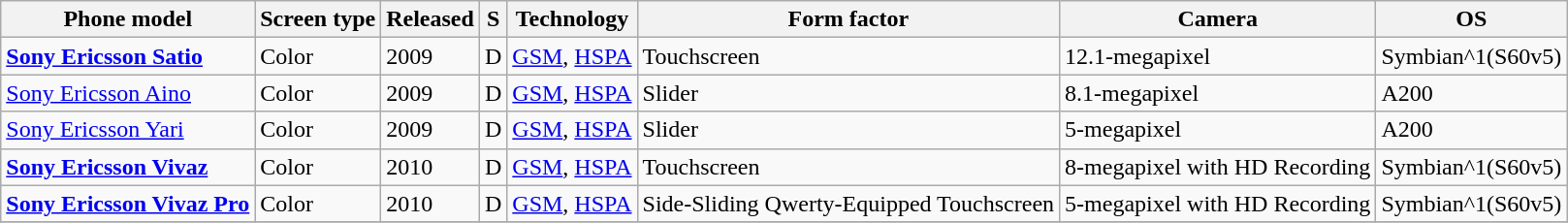<table class="wikitable sortable">
<tr>
<th><strong>Phone model</strong></th>
<th><strong>Screen type</strong></th>
<th><strong>Released</strong></th>
<th><strong>S</strong></th>
<th><strong>Technology</strong></th>
<th><strong>Form factor</strong></th>
<th><strong>Camera</strong></th>
<th><strong>OS</strong></th>
</tr>
<tr>
<td><strong><a href='#'>Sony Ericsson Satio</a></strong></td>
<td>Color</td>
<td>2009</td>
<td>D</td>
<td><a href='#'>GSM</a>, <a href='#'>HSPA</a></td>
<td>Touchscreen</td>
<td>12.1-megapixel</td>
<td>Symbian^1(S60v5)</td>
</tr>
<tr>
<td><a href='#'>Sony Ericsson Aino</a></td>
<td>Color</td>
<td>2009</td>
<td>D</td>
<td><a href='#'>GSM</a>, <a href='#'>HSPA</a></td>
<td>Slider</td>
<td>8.1-megapixel</td>
<td>A200</td>
</tr>
<tr>
<td><a href='#'>Sony Ericsson Yari</a></td>
<td>Color</td>
<td>2009</td>
<td>D</td>
<td><a href='#'>GSM</a>, <a href='#'>HSPA</a></td>
<td>Slider</td>
<td>5-megapixel</td>
<td>A200</td>
</tr>
<tr>
<td><strong><a href='#'>Sony Ericsson Vivaz</a></strong></td>
<td>Color</td>
<td>2010</td>
<td>D</td>
<td><a href='#'>GSM</a>, <a href='#'>HSPA</a></td>
<td>Touchscreen</td>
<td>8-megapixel with HD Recording</td>
<td>Symbian^1(S60v5)</td>
</tr>
<tr>
<td><strong><a href='#'>Sony Ericsson Vivaz Pro</a></strong></td>
<td>Color</td>
<td>2010</td>
<td>D</td>
<td><a href='#'>GSM</a>, <a href='#'>HSPA</a></td>
<td>Side-Sliding Qwerty-Equipped Touchscreen</td>
<td>5-megapixel with HD Recording</td>
<td>Symbian^1(S60v5)</td>
</tr>
<tr>
</tr>
</table>
